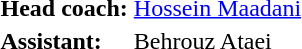<table>
<tr>
<td><strong>Head coach:</strong></td>
<td><a href='#'>Hossein Maadani</a></td>
</tr>
<tr>
<td><strong>Assistant:</strong></td>
<td>Behrouz Ataei</td>
</tr>
</table>
